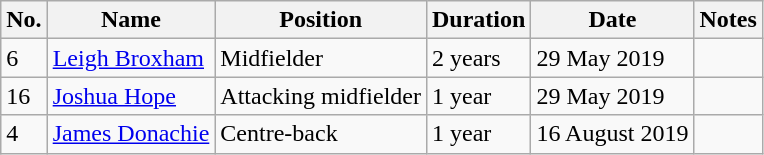<table class="wikitable">
<tr>
<th>No.</th>
<th>Name</th>
<th>Position</th>
<th>Duration</th>
<th>Date</th>
<th>Notes</th>
</tr>
<tr>
<td>6</td>
<td><a href='#'>Leigh Broxham</a></td>
<td>Midfielder</td>
<td>2 years</td>
<td>29 May 2019</td>
<td></td>
</tr>
<tr>
<td>16</td>
<td><a href='#'>Joshua Hope</a></td>
<td>Attacking midfielder</td>
<td>1 year</td>
<td>29 May 2019</td>
<td></td>
</tr>
<tr>
<td>4</td>
<td><a href='#'>James Donachie</a></td>
<td>Centre-back</td>
<td>1 year</td>
<td>16 August 2019</td>
<td></td>
</tr>
</table>
